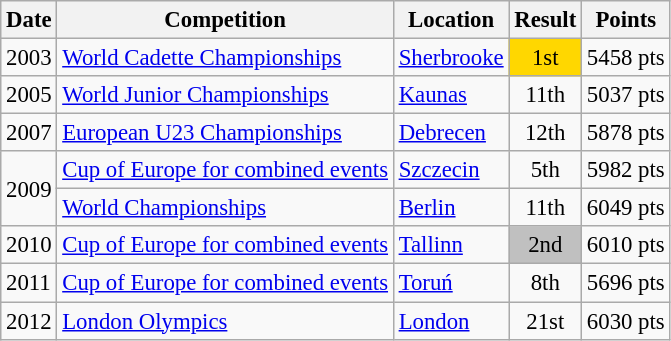<table class="wikitable" style="border-collapse: collapse; font-size: 95%;">
<tr>
<th scope=col>Date</th>
<th scope=col>Competition</th>
<th scope=col>Location</th>
<th scope=col>Result</th>
<th scope=col>Points</th>
</tr>
<tr>
<td>2003</td>
<td><a href='#'>World Cadette Championships</a></td>
<td><a href='#'>Sherbrooke</a></td>
<td align="center" bgcolor=gold>1st</td>
<td>5458 pts</td>
</tr>
<tr>
<td>2005</td>
<td><a href='#'>World Junior Championships</a></td>
<td><a href='#'>Kaunas</a></td>
<td align="center">11th</td>
<td>5037 pts</td>
</tr>
<tr>
<td>2007</td>
<td><a href='#'>European U23 Championships</a></td>
<td><a href='#'>Debrecen</a></td>
<td align="center">12th</td>
<td>5878 pts</td>
</tr>
<tr>
<td rowspan=2>2009</td>
<td><a href='#'>Cup of Europe for combined events</a></td>
<td><a href='#'>Szczecin</a></td>
<td align="center">5th</td>
<td>5982 pts</td>
</tr>
<tr>
<td><a href='#'>World Championships</a></td>
<td><a href='#'>Berlin</a></td>
<td align="center">11th</td>
<td>6049 pts</td>
</tr>
<tr>
<td>2010</td>
<td><a href='#'>Cup of Europe for combined events</a></td>
<td><a href='#'>Tallinn</a></td>
<td align="center" bgcolor=silver>2nd</td>
<td>6010 pts</td>
</tr>
<tr>
<td>2011</td>
<td><a href='#'>Cup of Europe for combined events</a></td>
<td><a href='#'>Toruń</a></td>
<td align="center">8th</td>
<td>5696 pts</td>
</tr>
<tr>
<td>2012</td>
<td><a href='#'>London Olympics</a></td>
<td><a href='#'>London</a></td>
<td align="center">21st</td>
<td>6030 pts</td>
</tr>
</table>
